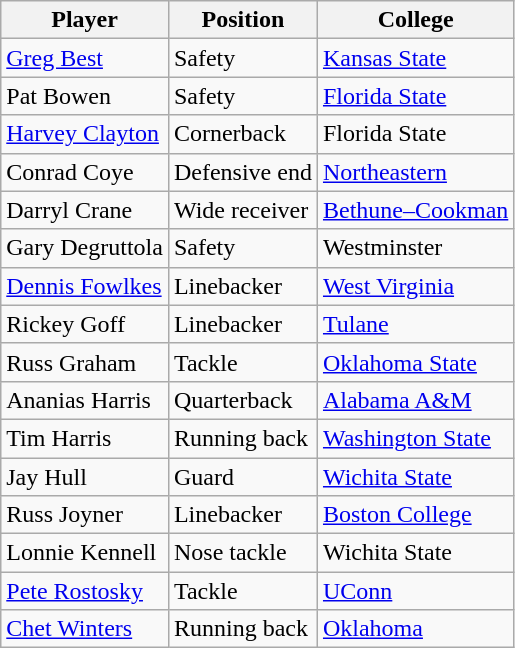<table class="wikitable">
<tr>
<th>Player</th>
<th>Position</th>
<th>College</th>
</tr>
<tr>
<td><a href='#'>Greg Best</a></td>
<td>Safety</td>
<td><a href='#'>Kansas State</a></td>
</tr>
<tr>
<td>Pat Bowen</td>
<td>Safety</td>
<td><a href='#'>Florida State</a></td>
</tr>
<tr>
<td><a href='#'>Harvey Clayton</a></td>
<td>Cornerback</td>
<td>Florida State</td>
</tr>
<tr>
<td>Conrad Coye</td>
<td>Defensive end</td>
<td><a href='#'>Northeastern</a></td>
</tr>
<tr>
<td>Darryl Crane</td>
<td>Wide receiver</td>
<td><a href='#'>Bethune–Cookman</a></td>
</tr>
<tr>
<td>Gary Degruttola</td>
<td>Safety</td>
<td>Westminster</td>
</tr>
<tr>
<td><a href='#'>Dennis Fowlkes</a></td>
<td>Linebacker</td>
<td><a href='#'>West Virginia</a></td>
</tr>
<tr>
<td>Rickey Goff</td>
<td>Linebacker</td>
<td><a href='#'>Tulane</a></td>
</tr>
<tr>
<td>Russ Graham</td>
<td>Tackle</td>
<td><a href='#'>Oklahoma State</a></td>
</tr>
<tr>
<td>Ananias Harris</td>
<td>Quarterback</td>
<td><a href='#'>Alabama A&M</a></td>
</tr>
<tr>
<td>Tim Harris</td>
<td>Running back</td>
<td><a href='#'>Washington State</a></td>
</tr>
<tr>
<td>Jay Hull</td>
<td>Guard</td>
<td><a href='#'>Wichita State</a></td>
</tr>
<tr>
<td>Russ Joyner</td>
<td>Linebacker</td>
<td><a href='#'>Boston College</a></td>
</tr>
<tr>
<td>Lonnie Kennell</td>
<td>Nose tackle</td>
<td>Wichita State</td>
</tr>
<tr>
<td><a href='#'>Pete Rostosky</a></td>
<td>Tackle</td>
<td><a href='#'>UConn</a></td>
</tr>
<tr>
<td><a href='#'>Chet Winters</a></td>
<td>Running back</td>
<td><a href='#'>Oklahoma</a></td>
</tr>
</table>
